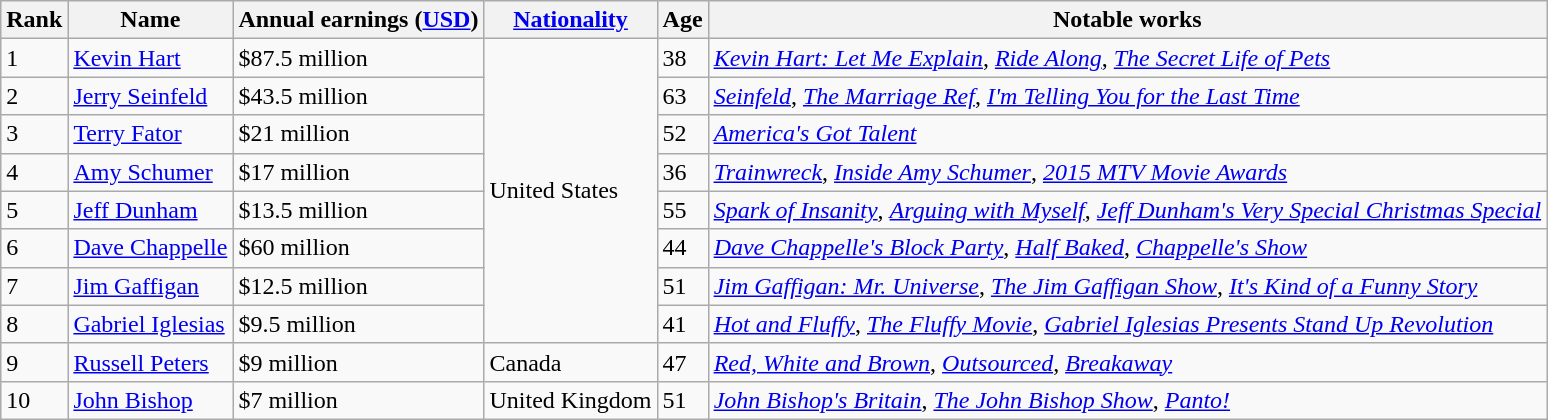<table class="wikitable sortable">
<tr>
<th>Rank</th>
<th>Name</th>
<th>Annual earnings (<a href='#'>USD</a>)</th>
<th><a href='#'>Nationality</a></th>
<th>Age</th>
<th>Notable works</th>
</tr>
<tr>
<td>1</td>
<td><a href='#'>Kevin Hart</a></td>
<td>$87.5 million</td>
<td rowspan="8">United States</td>
<td>38</td>
<td><em><a href='#'>Kevin Hart: Let Me Explain</a></em>, <em><a href='#'>Ride Along</a></em>, <em><a href='#'>The Secret Life of Pets</a></em></td>
</tr>
<tr>
<td>2</td>
<td><a href='#'>Jerry Seinfeld</a></td>
<td>$43.5 million</td>
<td>63</td>
<td><em><a href='#'>Seinfeld</a></em>, <em><a href='#'>The Marriage Ref</a></em>, <em><a href='#'>I'm Telling You for the Last Time</a></em></td>
</tr>
<tr>
<td>3</td>
<td><a href='#'>Terry Fator</a></td>
<td>$21 million</td>
<td>52</td>
<td><em><a href='#'>America's Got Talent</a></em></td>
</tr>
<tr>
<td>4</td>
<td><a href='#'>Amy Schumer</a></td>
<td>$17 million</td>
<td>36</td>
<td><em><a href='#'>Trainwreck</a></em>, <em><a href='#'>Inside Amy Schumer</a></em>, <em><a href='#'>2015 MTV Movie Awards</a></em></td>
</tr>
<tr>
<td>5</td>
<td><a href='#'>Jeff Dunham</a></td>
<td>$13.5 million</td>
<td>55</td>
<td><em><a href='#'>Spark of Insanity</a></em>, <em><a href='#'>Arguing with Myself</a></em>, <em><a href='#'>Jeff Dunham's Very Special Christmas Special</a></em></td>
</tr>
<tr>
<td>6</td>
<td><a href='#'>Dave Chappelle</a></td>
<td>$60 million</td>
<td>44</td>
<td><em><a href='#'>Dave Chappelle's Block Party</a></em>, <em><a href='#'>Half Baked</a></em>, <em><a href='#'>Chappelle's Show</a></em></td>
</tr>
<tr>
<td>7</td>
<td><a href='#'>Jim Gaffigan</a></td>
<td>$12.5 million</td>
<td>51</td>
<td><em><a href='#'>Jim Gaffigan: Mr. Universe</a></em>, <em><a href='#'>The Jim Gaffigan Show</a></em>, <em><a href='#'>It's Kind of a Funny Story</a></em></td>
</tr>
<tr>
<td>8</td>
<td><a href='#'>Gabriel Iglesias</a></td>
<td>$9.5 million</td>
<td>41</td>
<td><em><a href='#'>Hot and Fluffy</a></em>, <em><a href='#'>The Fluffy Movie</a></em>, <em><a href='#'>Gabriel Iglesias Presents Stand Up Revolution</a></em></td>
</tr>
<tr>
<td>9</td>
<td><a href='#'>Russell Peters</a></td>
<td>$9 million</td>
<td>Canada</td>
<td>47</td>
<td><em><a href='#'>Red, White and Brown</a></em>, <em><a href='#'>Outsourced</a></em>, <em><a href='#'>Breakaway</a></em></td>
</tr>
<tr>
<td>10</td>
<td><a href='#'>John Bishop</a></td>
<td>$7 million</td>
<td>United Kingdom</td>
<td>51</td>
<td><em><a href='#'>John Bishop's Britain</a></em>, <em><a href='#'>The John Bishop Show</a></em>, <em><a href='#'>Panto!</a></em></td>
</tr>
</table>
